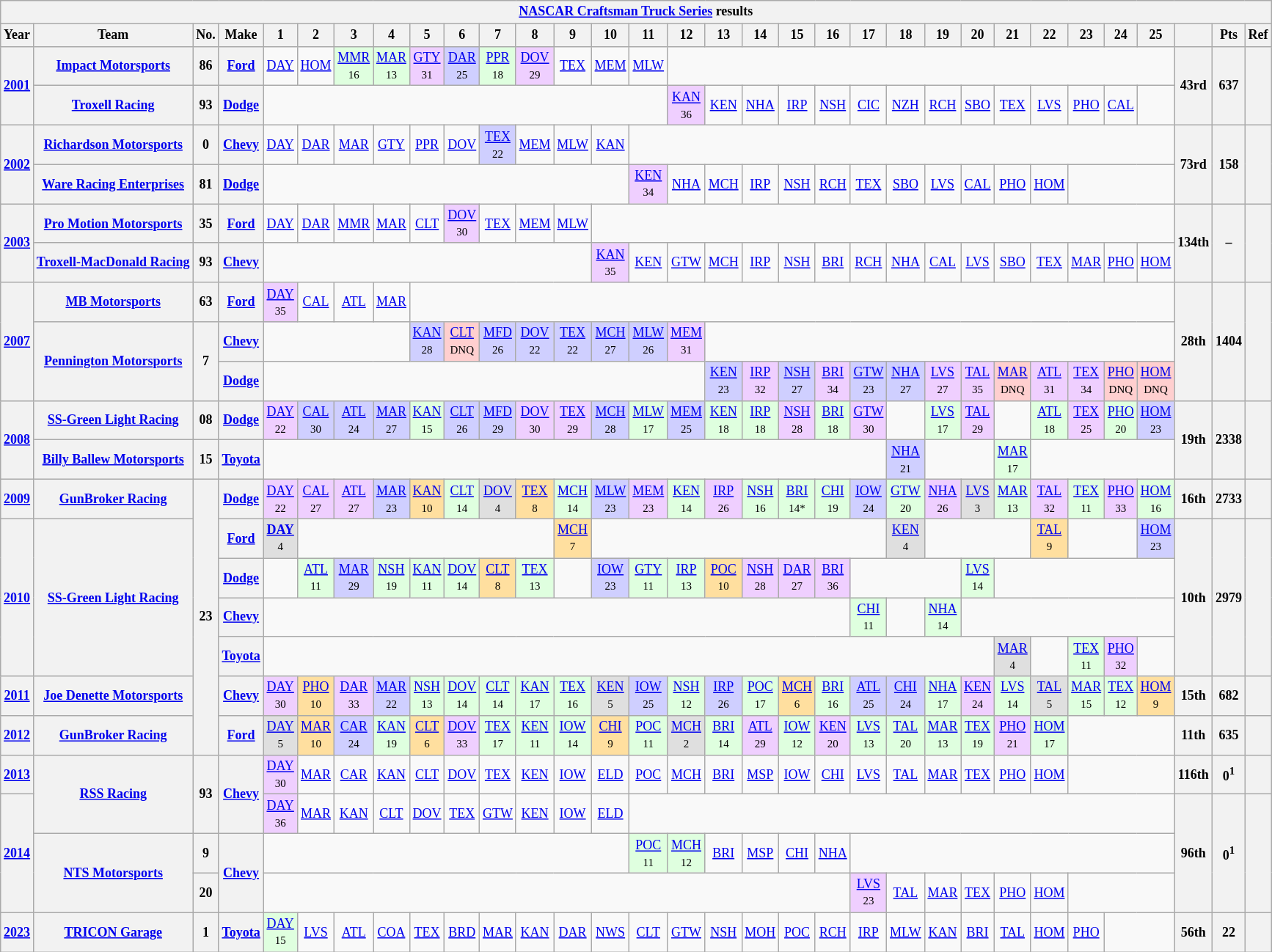<table class="wikitable" style="text-align:center; font-size:75%">
<tr>
<th colspan=32><a href='#'>NASCAR Craftsman Truck Series</a> results</th>
</tr>
<tr>
<th>Year</th>
<th>Team</th>
<th>No.</th>
<th>Make</th>
<th>1</th>
<th>2</th>
<th>3</th>
<th>4</th>
<th>5</th>
<th>6</th>
<th>7</th>
<th>8</th>
<th>9</th>
<th>10</th>
<th>11</th>
<th>12</th>
<th>13</th>
<th>14</th>
<th>15</th>
<th>16</th>
<th>17</th>
<th>18</th>
<th>19</th>
<th>20</th>
<th>21</th>
<th>22</th>
<th>23</th>
<th>24</th>
<th>25</th>
<th></th>
<th>Pts</th>
<th>Ref</th>
</tr>
<tr>
<th rowspan=2><a href='#'>2001</a></th>
<th><a href='#'>Impact Motorsports</a></th>
<th>86</th>
<th><a href='#'>Ford</a></th>
<td><a href='#'>DAY</a></td>
<td><a href='#'>HOM</a></td>
<td style="background:#DFFFDF;"><a href='#'>MMR</a><br><small>16</small></td>
<td style="background:#DFFFDF;"><a href='#'>MAR</a><br><small>13</small></td>
<td style="background:#EFCFFF;"><a href='#'>GTY</a><br><small>31</small></td>
<td style="background:#CFCFFF;"><a href='#'>DAR</a><br><small>25</small></td>
<td style="background:#DFFFDF;"><a href='#'>PPR</a><br><small>18</small></td>
<td style="background:#EFCFFF;"><a href='#'>DOV</a><br><small>29</small></td>
<td><a href='#'>TEX</a></td>
<td><a href='#'>MEM</a></td>
<td><a href='#'>MLW</a></td>
<td colspan=14></td>
<th rowspan=2>43rd</th>
<th rowspan=2>637</th>
<th rowspan=2></th>
</tr>
<tr>
<th><a href='#'>Troxell Racing</a></th>
<th>93</th>
<th><a href='#'>Dodge</a></th>
<td colspan=11></td>
<td style="background:#EFCFFF;"><a href='#'>KAN</a><br><small>36</small></td>
<td><a href='#'>KEN</a></td>
<td><a href='#'>NHA</a></td>
<td><a href='#'>IRP</a></td>
<td><a href='#'>NSH</a></td>
<td><a href='#'>CIC</a></td>
<td><a href='#'>NZH</a></td>
<td><a href='#'>RCH</a></td>
<td><a href='#'>SBO</a></td>
<td><a href='#'>TEX</a></td>
<td><a href='#'>LVS</a></td>
<td><a href='#'>PHO</a></td>
<td><a href='#'>CAL</a></td>
<td></td>
</tr>
<tr>
<th rowspan=2><a href='#'>2002</a></th>
<th><a href='#'>Richardson Motorsports</a></th>
<th>0</th>
<th><a href='#'>Chevy</a></th>
<td><a href='#'>DAY</a></td>
<td><a href='#'>DAR</a></td>
<td><a href='#'>MAR</a></td>
<td><a href='#'>GTY</a></td>
<td><a href='#'>PPR</a></td>
<td><a href='#'>DOV</a></td>
<td style="background:#CFCFFF;"><a href='#'>TEX</a><br><small>22</small></td>
<td><a href='#'>MEM</a></td>
<td><a href='#'>MLW</a></td>
<td><a href='#'>KAN</a></td>
<td colspan=15></td>
<th rowspan=2>73rd</th>
<th rowspan=2>158</th>
<th rowspan=2></th>
</tr>
<tr>
<th><a href='#'>Ware Racing Enterprises</a></th>
<th>81</th>
<th><a href='#'>Dodge</a></th>
<td colspan=10></td>
<td style="background:#EFCFFF;"><a href='#'>KEN</a><br><small>34</small></td>
<td><a href='#'>NHA</a></td>
<td><a href='#'>MCH</a></td>
<td><a href='#'>IRP</a></td>
<td><a href='#'>NSH</a></td>
<td><a href='#'>RCH</a></td>
<td><a href='#'>TEX</a></td>
<td><a href='#'>SBO</a></td>
<td><a href='#'>LVS</a></td>
<td><a href='#'>CAL</a></td>
<td><a href='#'>PHO</a></td>
<td><a href='#'>HOM</a></td>
<td colspan=3></td>
</tr>
<tr>
<th rowspan=2><a href='#'>2003</a></th>
<th><a href='#'>Pro Motion Motorsports</a></th>
<th>35</th>
<th><a href='#'>Ford</a></th>
<td><a href='#'>DAY</a></td>
<td><a href='#'>DAR</a></td>
<td><a href='#'>MMR</a></td>
<td><a href='#'>MAR</a></td>
<td><a href='#'>CLT</a></td>
<td style="background:#EFCFFF;"><a href='#'>DOV</a><br><small>30</small></td>
<td><a href='#'>TEX</a></td>
<td><a href='#'>MEM</a></td>
<td><a href='#'>MLW</a></td>
<td colspan=16></td>
<th rowspan=2>134th</th>
<th rowspan=2>–</th>
<th rowspan=2></th>
</tr>
<tr>
<th><a href='#'>Troxell-MacDonald Racing</a></th>
<th>93</th>
<th><a href='#'>Chevy</a></th>
<td colspan=9></td>
<td style="background:#EFCFFF;"><a href='#'>KAN</a><br><small>35</small></td>
<td><a href='#'>KEN</a></td>
<td><a href='#'>GTW</a></td>
<td><a href='#'>MCH</a></td>
<td><a href='#'>IRP</a></td>
<td><a href='#'>NSH</a></td>
<td><a href='#'>BRI</a></td>
<td><a href='#'>RCH</a></td>
<td><a href='#'>NHA</a></td>
<td><a href='#'>CAL</a></td>
<td><a href='#'>LVS</a></td>
<td><a href='#'>SBO</a></td>
<td><a href='#'>TEX</a></td>
<td><a href='#'>MAR</a></td>
<td><a href='#'>PHO</a></td>
<td><a href='#'>HOM</a></td>
</tr>
<tr>
<th rowspan=3><a href='#'>2007</a></th>
<th><a href='#'>MB Motorsports</a></th>
<th>63</th>
<th><a href='#'>Ford</a></th>
<td style="background:#EFCFFF;"><a href='#'>DAY</a><br><small>35</small></td>
<td><a href='#'>CAL</a></td>
<td><a href='#'>ATL</a></td>
<td><a href='#'>MAR</a></td>
<td colspan=21></td>
<th rowspan=3>28th</th>
<th rowspan=3>1404</th>
<th rowspan=3></th>
</tr>
<tr>
<th rowspan=2><a href='#'>Pennington Motorsports</a></th>
<th rowspan=2>7</th>
<th><a href='#'>Chevy</a></th>
<td colspan=4></td>
<td style="background:#CFCFFF;"><a href='#'>KAN</a><br><small>28</small></td>
<td style="background:#FFCFCF;"><a href='#'>CLT</a><br><small>DNQ</small></td>
<td style="background:#CFCFFF;"><a href='#'>MFD</a><br><small>26</small></td>
<td style="background:#CFCFFF;"><a href='#'>DOV</a><br><small>22</small></td>
<td style="background:#CFCFFF;"><a href='#'>TEX</a><br><small>22</small></td>
<td style="background:#CFCFFF;"><a href='#'>MCH</a><br><small>27</small></td>
<td style="background:#CFCFFF;"><a href='#'>MLW</a><br><small>26</small></td>
<td style="background:#EFCFFF;"><a href='#'>MEM</a><br><small>31</small></td>
<td colspan=13></td>
</tr>
<tr>
<th><a href='#'>Dodge</a></th>
<td colspan=12></td>
<td style="background:#CFCFFF;"><a href='#'>KEN</a><br><small>23</small></td>
<td style="background:#EFCFFF;"><a href='#'>IRP</a><br><small>32</small></td>
<td style="background:#CFCFFF;"><a href='#'>NSH</a><br><small>27</small></td>
<td style="background:#EFCFFF;"><a href='#'>BRI</a><br><small>34</small></td>
<td style="background:#CFCFFF;"><a href='#'>GTW</a><br><small>23</small></td>
<td style="background:#CFCFFF;"><a href='#'>NHA</a><br><small>27</small></td>
<td style="background:#EFCFFF;"><a href='#'>LVS</a><br><small>27</small></td>
<td style="background:#EFCFFF;"><a href='#'>TAL</a><br><small>35</small></td>
<td style="background:#FFCFCF;"><a href='#'>MAR</a><br><small>DNQ</small></td>
<td style="background:#EFCFFF;"><a href='#'>ATL</a><br><small>31</small></td>
<td style="background:#EFCFFF;"><a href='#'>TEX</a><br><small>34</small></td>
<td style="background:#FFCFCF;"><a href='#'>PHO</a><br><small>DNQ</small></td>
<td style="background:#FFCFCF;"><a href='#'>HOM</a><br><small>DNQ</small></td>
</tr>
<tr>
<th rowspan=2><a href='#'>2008</a></th>
<th><a href='#'>SS-Green Light Racing</a></th>
<th>08</th>
<th><a href='#'>Dodge</a></th>
<td style="background:#EFCFFF;"><a href='#'>DAY</a><br><small>22</small></td>
<td style="background:#CFCFFF;"><a href='#'>CAL</a><br><small>30</small></td>
<td style="background:#CFCFFF;"><a href='#'>ATL</a><br><small>24</small></td>
<td style="background:#CFCFFF;"><a href='#'>MAR</a><br><small>27</small></td>
<td style="background:#DFFFDF;"><a href='#'>KAN</a><br><small>15</small></td>
<td style="background:#CFCFFF;"><a href='#'>CLT</a><br><small>26</small></td>
<td style="background:#CFCFFF;"><a href='#'>MFD</a><br><small>29</small></td>
<td style="background:#EFCFFF;"><a href='#'>DOV</a><br><small>30</small></td>
<td style="background:#EFCFFF;"><a href='#'>TEX</a><br><small>29</small></td>
<td style="background:#CFCFFF;"><a href='#'>MCH</a><br><small>28</small></td>
<td style="background:#DFFFDF;"><a href='#'>MLW</a><br><small>17</small></td>
<td style="background:#CFCFFF;"><a href='#'>MEM</a><br><small>25</small></td>
<td style="background:#DFFFDF;"><a href='#'>KEN</a><br><small>18</small></td>
<td style="background:#DFFFDF;"><a href='#'>IRP</a><br><small>18</small></td>
<td style="background:#EFCFFF;"><a href='#'>NSH</a><br><small>28</small></td>
<td style="background:#DFFFDF;"><a href='#'>BRI</a><br><small>18</small></td>
<td style="background:#EFCFFF;"><a href='#'>GTW</a><br><small>30</small></td>
<td></td>
<td style="background:#DFFFDF;"><a href='#'>LVS</a><br><small>17</small></td>
<td style="background:#EFCFFF;"><a href='#'>TAL</a><br><small>29</small></td>
<td></td>
<td style="background:#DFFFDF;"><a href='#'>ATL</a><br><small>18</small></td>
<td style="background:#EFCFFF;"><a href='#'>TEX</a><br><small>25</small></td>
<td style="background:#DFFFDF;"><a href='#'>PHO</a><br><small>20</small></td>
<td style="background:#CFCFFF;"><a href='#'>HOM</a><br><small>23</small></td>
<th rowspan=2>19th</th>
<th rowspan=2>2338</th>
<th rowspan=2></th>
</tr>
<tr>
<th><a href='#'>Billy Ballew Motorsports</a></th>
<th>15</th>
<th><a href='#'>Toyota</a></th>
<td colspan=17></td>
<td style="background:#CFCFFF;"><a href='#'>NHA</a><br><small>21</small></td>
<td colspan=2></td>
<td style="background:#DFFFDF;"><a href='#'>MAR</a><br><small>17</small></td>
<td colspan=4></td>
</tr>
<tr>
<th><a href='#'>2009</a></th>
<th><a href='#'>GunBroker Racing</a></th>
<th rowspan=7>23</th>
<th><a href='#'>Dodge</a></th>
<td style="background:#EFCFFF;"><a href='#'>DAY</a><br><small>22</small></td>
<td style="background:#EFCFFF;"><a href='#'>CAL</a><br><small>27</small></td>
<td style="background:#EFCFFF;"><a href='#'>ATL</a><br><small>27</small></td>
<td style="background:#CFCFFF;"><a href='#'>MAR</a><br><small>23</small></td>
<td style="background:#FFDF9F;"><a href='#'>KAN</a><br><small>10</small></td>
<td style="background:#DFFFDF;"><a href='#'>CLT</a><br><small>14</small></td>
<td style="background:#DFDFDF;"><a href='#'>DOV</a><br><small>4</small></td>
<td style="background:#FFDF9F;"><a href='#'>TEX</a><br><small>8</small></td>
<td style="background:#DFFFDF;"><a href='#'>MCH</a><br><small>14</small></td>
<td style="background:#CFCFFF;"><a href='#'>MLW</a><br><small>23</small></td>
<td style="background:#EFCFFF;"><a href='#'>MEM</a><br><small>23</small></td>
<td style="background:#DFFFDF;"><a href='#'>KEN</a><br><small>14</small></td>
<td style="background:#EFCFFF;"><a href='#'>IRP</a><br><small>26</small></td>
<td style="background:#DFFFDF;"><a href='#'>NSH</a><br><small>16</small></td>
<td style="background:#DFFFDF;"><a href='#'>BRI</a><br><small>14*</small></td>
<td style="background:#DFFFDF;"><a href='#'>CHI</a><br><small>19</small></td>
<td style="background:#CFCFFF;"><a href='#'>IOW</a><br><small>24</small></td>
<td style="background:#DFFFDF;"><a href='#'>GTW</a><br><small>20</small></td>
<td style="background:#EFCFFF;"><a href='#'>NHA</a><br><small>26</small></td>
<td style="background:#DFDFDF;"><a href='#'>LVS</a><br><small>3</small></td>
<td style="background:#DFFFDF;"><a href='#'>MAR</a><br><small>13</small></td>
<td style="background:#EFCFFF;"><a href='#'>TAL</a><br><small>32</small></td>
<td style="background:#DFFFDF;"><a href='#'>TEX</a><br><small>11</small></td>
<td style="background:#EFCFFF;"><a href='#'>PHO</a><br><small>33</small></td>
<td style="background:#DFFFDF;"><a href='#'>HOM</a><br><small>16</small></td>
<th>16th</th>
<th>2733</th>
<th></th>
</tr>
<tr>
<th rowspan=4><a href='#'>2010</a></th>
<th rowspan=4><a href='#'>SS-Green Light Racing</a></th>
<th><a href='#'>Ford</a></th>
<td style="background:#DFDFDF;"><strong><a href='#'>DAY</a></strong><br><small>4</small></td>
<td colspan=7></td>
<td style="background:#FFDF9F;"><a href='#'>MCH</a><br><small>7</small></td>
<td colspan=8></td>
<td style="background:#DFDFDF;"><a href='#'>KEN</a><br><small>4</small></td>
<td colspan=3></td>
<td style="background:#FFDF9F;"><a href='#'>TAL</a><br><small>9</small></td>
<td colspan=2></td>
<td style="background:#CFCFFF;"><a href='#'>HOM</a><br><small>23</small></td>
<th rowspan=4>10th</th>
<th rowspan=4>2979</th>
<th rowspan=4></th>
</tr>
<tr>
<th><a href='#'>Dodge</a></th>
<td></td>
<td style="background:#DFFFDF;"><a href='#'>ATL</a><br><small>11</small></td>
<td style="background:#CFCFFF;"><a href='#'>MAR</a><br><small>29</small></td>
<td style="background:#DFFFDF;"><a href='#'>NSH</a><br><small>19</small></td>
<td style="background:#DFFFDF;"><a href='#'>KAN</a><br><small>11</small></td>
<td style="background:#DFFFDF;"><a href='#'>DOV</a><br><small>14</small></td>
<td style="background:#FFDF9F;"><a href='#'>CLT</a><br><small>8</small></td>
<td style="background:#DFFFDF;"><a href='#'>TEX</a><br><small>13</small></td>
<td></td>
<td style="background:#CFCFFF;"><a href='#'>IOW</a><br><small>23</small></td>
<td style="background:#DFFFDF;"><a href='#'>GTY</a><br><small>11</small></td>
<td style="background:#DFFFDF;"><a href='#'>IRP</a><br><small>13</small></td>
<td style="background:#FFDF9F;"><a href='#'>POC</a><br><small>10</small></td>
<td style="background:#EFCFFF;"><a href='#'>NSH</a><br><small>28</small></td>
<td style="background:#EFCFFF;"><a href='#'>DAR</a><br><small>27</small></td>
<td style="background:#EFCFFF;"><a href='#'>BRI</a><br><small>36</small></td>
<td colspan=3></td>
<td style="background:#DFFFDF;"><a href='#'>LVS</a><br><small>14</small></td>
<td colspan=5></td>
</tr>
<tr>
<th><a href='#'>Chevy</a></th>
<td colspan=16></td>
<td style="background:#DFFFDF;"><a href='#'>CHI</a><br><small>11</small></td>
<td></td>
<td style="background:#DFFFDF;"><a href='#'>NHA</a><br><small>14</small></td>
<td colspan=6></td>
</tr>
<tr>
<th><a href='#'>Toyota</a></th>
<td colspan=20></td>
<td style="background:#DFDFDF;"><a href='#'>MAR</a><br><small>4</small></td>
<td></td>
<td style="background:#DFFFDF;"><a href='#'>TEX</a><br><small>11</small></td>
<td style="background:#EFCFFF;"><a href='#'>PHO</a><br><small>32</small></td>
<td></td>
</tr>
<tr>
<th><a href='#'>2011</a></th>
<th><a href='#'>Joe Denette Motorsports</a></th>
<th><a href='#'>Chevy</a></th>
<td style="background:#EFCFFF;"><a href='#'>DAY</a><br><small>30</small></td>
<td style="background:#FFDF9F;"><a href='#'>PHO</a><br><small>10</small></td>
<td style="background:#EFCFFF;"><a href='#'>DAR</a><br><small>33</small></td>
<td style="background:#CFCFFF;"><a href='#'>MAR</a><br><small>22</small></td>
<td style="background:#DFFFDF;"><a href='#'>NSH</a><br><small>13</small></td>
<td style="background:#DFFFDF;"><a href='#'>DOV</a><br><small>14</small></td>
<td style="background:#DFFFDF;"><a href='#'>CLT</a><br><small>14</small></td>
<td style="background:#DFFFDF;"><a href='#'>KAN</a><br><small>17</small></td>
<td style="background:#DFFFDF;"><a href='#'>TEX</a><br><small>16</small></td>
<td style="background:#DFDFDF;"><a href='#'>KEN</a><br><small>5</small></td>
<td style="background:#CFCFFF;"><a href='#'>IOW</a><br><small>25</small></td>
<td style="background:#DFFFDF;"><a href='#'>NSH</a><br><small>12</small></td>
<td style="background:#CFCFFF;"><a href='#'>IRP</a><br><small>26</small></td>
<td style="background:#DFFFDF;"><a href='#'>POC</a><br><small>17</small></td>
<td style="background:#FFDF9F;"><a href='#'>MCH</a><br><small>6</small></td>
<td style="background:#DFFFDF;"><a href='#'>BRI</a><br><small>16</small></td>
<td style="background:#CFCFFF;"><a href='#'>ATL</a><br><small>25</small></td>
<td style="background:#CFCFFF;"><a href='#'>CHI</a><br><small>24</small></td>
<td style="background:#DFFFDF;"><a href='#'>NHA</a><br><small>17</small></td>
<td style="background:#EFCFFF;"><a href='#'>KEN</a><br><small>24</small></td>
<td style="background:#DFFFDF;"><a href='#'>LVS</a><br><small>14</small></td>
<td style="background:#DFDFDF;"><a href='#'>TAL</a><br><small>5</small></td>
<td style="background:#DFFFDF;"><a href='#'>MAR</a><br><small>15</small></td>
<td style="background:#DFFFDF;"><a href='#'>TEX</a><br><small>12</small></td>
<td style="background:#FFDF9F;"><a href='#'>HOM</a><br><small>9</small></td>
<th>15th</th>
<th>682</th>
<th></th>
</tr>
<tr>
<th><a href='#'>2012</a></th>
<th><a href='#'>GunBroker Racing</a></th>
<th><a href='#'>Ford</a></th>
<td style="background:#DFDFDF;"><a href='#'>DAY</a><br><small>5</small></td>
<td style="background:#FFDF9F;"><a href='#'>MAR</a><br><small>10</small></td>
<td style="background:#CFCFFF;"><a href='#'>CAR</a><br><small>24</small></td>
<td style="background:#DFFFDF;"><a href='#'>KAN</a><br><small>19</small></td>
<td style="background:#FFDF9F;"><a href='#'>CLT</a><br><small>6</small></td>
<td style="background:#EFCFFF;"><a href='#'>DOV</a><br><small>33</small></td>
<td style="background:#DFFFDF;"><a href='#'>TEX</a><br><small>17</small></td>
<td style="background:#DFFFDF;"><a href='#'>KEN</a><br><small>11</small></td>
<td style="background:#DFFFDF;"><a href='#'>IOW</a><br><small>14</small></td>
<td style="background:#FFDF9F;"><a href='#'>CHI</a><br><small>9</small></td>
<td style="background:#DFFFDF;"><a href='#'>POC</a><br><small>11</small></td>
<td style="background:#DFDFDF;"><a href='#'>MCH</a><br><small>2</small></td>
<td style="background:#DFFFDF;"><a href='#'>BRI</a><br><small>14</small></td>
<td style="background:#EFCFFF;"><a href='#'>ATL</a><br><small>29</small></td>
<td style="background:#DFFFDF;"><a href='#'>IOW</a><br><small>12</small></td>
<td style="background:#EFCFFF;"><a href='#'>KEN</a><br><small>20</small></td>
<td style="background:#DFFFDF;"><a href='#'>LVS</a><br><small>13</small></td>
<td style="background:#DFFFDF;"><a href='#'>TAL</a><br><small>20</small></td>
<td style="background:#DFFFDF;"><a href='#'>MAR</a><br><small>13</small></td>
<td style="background:#DFFFDF;"><a href='#'>TEX</a><br><small>19</small></td>
<td style="background:#EFCFFF;"><a href='#'>PHO</a><br><small>21</small></td>
<td style="background:#DFFFDF;"><a href='#'>HOM</a><br><small>17</small></td>
<td colspan=3></td>
<th>11th</th>
<th>635</th>
<th></th>
</tr>
<tr>
<th><a href='#'>2013</a></th>
<th rowspan=2><a href='#'>RSS Racing</a></th>
<th rowspan=2>93</th>
<th rowspan=2><a href='#'>Chevy</a></th>
<td style="background:#EFCFFF;"><a href='#'>DAY</a><br><small>30</small></td>
<td><a href='#'>MAR</a></td>
<td><a href='#'>CAR</a></td>
<td><a href='#'>KAN</a></td>
<td><a href='#'>CLT</a></td>
<td><a href='#'>DOV</a></td>
<td><a href='#'>TEX</a></td>
<td><a href='#'>KEN</a></td>
<td><a href='#'>IOW</a></td>
<td><a href='#'>ELD</a></td>
<td><a href='#'>POC</a></td>
<td><a href='#'>MCH</a></td>
<td><a href='#'>BRI</a></td>
<td><a href='#'>MSP</a></td>
<td><a href='#'>IOW</a></td>
<td><a href='#'>CHI</a></td>
<td><a href='#'>LVS</a></td>
<td><a href='#'>TAL</a></td>
<td><a href='#'>MAR</a></td>
<td><a href='#'>TEX</a></td>
<td><a href='#'>PHO</a></td>
<td><a href='#'>HOM</a></td>
<td colspan=3></td>
<th>116th</th>
<th>0<sup>1</sup></th>
<th></th>
</tr>
<tr>
<th rowspan=3><a href='#'>2014</a></th>
<td style="background:#EFCFFF;"><a href='#'>DAY</a><br><small>36</small></td>
<td><a href='#'>MAR</a></td>
<td><a href='#'>KAN</a></td>
<td><a href='#'>CLT</a></td>
<td><a href='#'>DOV</a></td>
<td><a href='#'>TEX</a></td>
<td><a href='#'>GTW</a></td>
<td><a href='#'>KEN</a></td>
<td><a href='#'>IOW</a></td>
<td><a href='#'>ELD</a></td>
<td colspan=15></td>
<th rowspan=3>96th</th>
<th rowspan=3>0<sup>1</sup></th>
<th rowspan=3></th>
</tr>
<tr>
<th rowspan=2><a href='#'>NTS Motorsports</a></th>
<th>9</th>
<th rowspan=2><a href='#'>Chevy</a></th>
<td colspan=10></td>
<td style="background:#DFFFDF;"><a href='#'>POC</a><br><small>11</small></td>
<td style="background:#DFFFDF;"><a href='#'>MCH</a><br><small>12</small></td>
<td><a href='#'>BRI</a></td>
<td><a href='#'>MSP</a></td>
<td><a href='#'>CHI</a></td>
<td><a href='#'>NHA</a></td>
<td colspan=9></td>
</tr>
<tr>
<th>20</th>
<td colspan=16></td>
<td style="background:#EFCFFF;"><a href='#'>LVS</a><br><small>23</small></td>
<td><a href='#'>TAL</a></td>
<td><a href='#'>MAR</a></td>
<td><a href='#'>TEX</a></td>
<td><a href='#'>PHO</a></td>
<td><a href='#'>HOM</a></td>
<td colspan=3></td>
</tr>
<tr>
<th><a href='#'>2023</a></th>
<th><a href='#'>TRICON Garage</a></th>
<th>1</th>
<th><a href='#'>Toyota</a></th>
<td style="background:#DFFFDF;"><a href='#'>DAY</a><br><small>15</small></td>
<td><a href='#'>LVS</a></td>
<td><a href='#'>ATL</a></td>
<td><a href='#'>COA</a></td>
<td><a href='#'>TEX</a></td>
<td><a href='#'>BRD</a></td>
<td><a href='#'>MAR</a></td>
<td><a href='#'>KAN</a></td>
<td><a href='#'>DAR</a></td>
<td><a href='#'>NWS</a></td>
<td><a href='#'>CLT</a></td>
<td><a href='#'>GTW</a></td>
<td><a href='#'>NSH</a></td>
<td><a href='#'>MOH</a></td>
<td><a href='#'>POC</a></td>
<td><a href='#'>RCH</a></td>
<td><a href='#'>IRP</a></td>
<td><a href='#'>MLW</a></td>
<td><a href='#'>KAN</a></td>
<td><a href='#'>BRI</a></td>
<td><a href='#'>TAL</a></td>
<td><a href='#'>HOM</a></td>
<td><a href='#'>PHO</a></td>
<td colspan=2></td>
<th>56th</th>
<th>22</th>
<th></th>
</tr>
</table>
